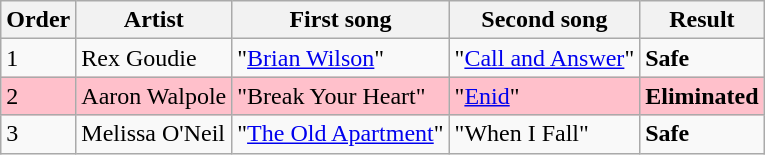<table class=wikitable>
<tr>
<th>Order</th>
<th>Artist</th>
<th>First song</th>
<th>Second song</th>
<th>Result</th>
</tr>
<tr>
<td>1</td>
<td>Rex Goudie</td>
<td>"<a href='#'>Brian Wilson</a>"</td>
<td>"<a href='#'>Call and Answer</a>"</td>
<td><strong>Safe</strong></td>
</tr>
<tr style="background:pink;">
<td>2</td>
<td>Aaron Walpole</td>
<td>"Break Your Heart"</td>
<td>"<a href='#'>Enid</a>"</td>
<td><strong>Eliminated</strong></td>
</tr>
<tr>
<td>3</td>
<td>Melissa O'Neil</td>
<td>"<a href='#'>The Old Apartment</a>"</td>
<td>"When I Fall"</td>
<td><strong>Safe</strong></td>
</tr>
</table>
